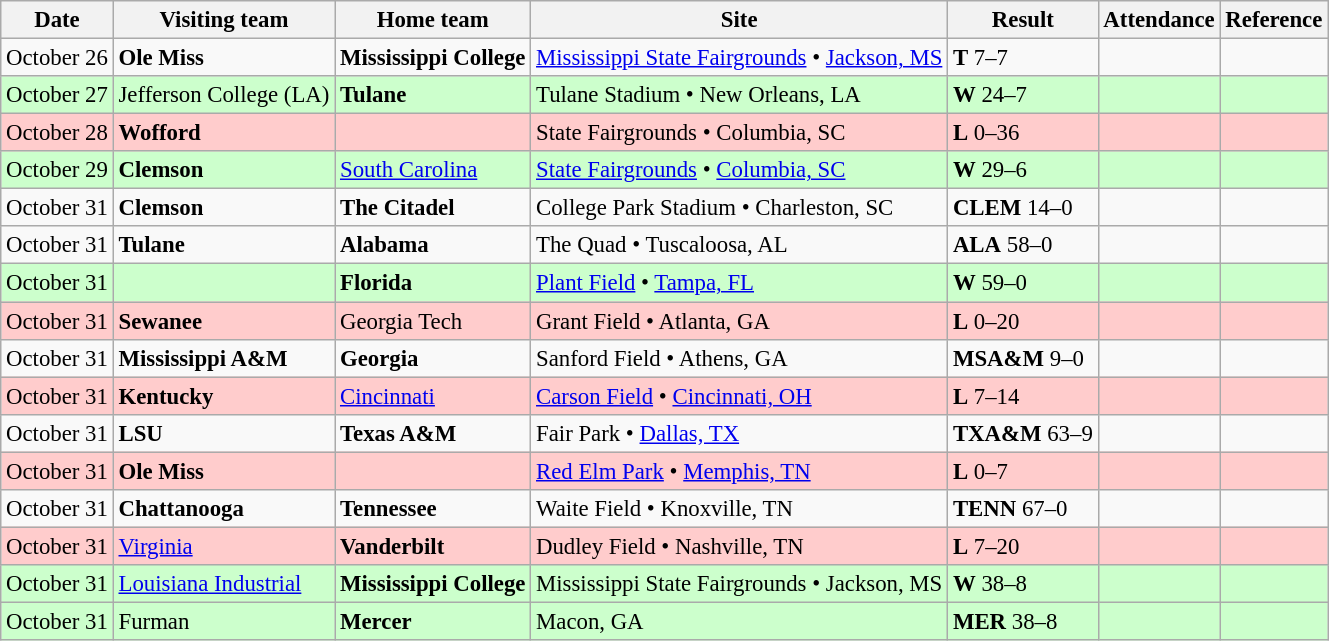<table class="wikitable" style="font-size:95%;">
<tr>
<th>Date</th>
<th>Visiting team</th>
<th>Home team</th>
<th>Site</th>
<th>Result</th>
<th>Attendance</th>
<th class="unsortable">Reference</th>
</tr>
<tr bgcolor=>
<td>October 26</td>
<td><strong>Ole Miss</strong></td>
<td><strong>Mississippi College</strong></td>
<td><a href='#'>Mississippi State Fairgrounds</a> • <a href='#'>Jackson, MS</a></td>
<td><strong>T</strong> 7–7</td>
<td></td>
<td></td>
</tr>
<tr bgcolor=ccffcc>
<td>October 27</td>
<td>Jefferson College (LA)</td>
<td><strong>Tulane</strong></td>
<td>Tulane Stadium • New Orleans, LA</td>
<td><strong>W</strong> 24–7</td>
<td></td>
<td></td>
</tr>
<tr bgcolor=ffcccc>
<td>October 28</td>
<td><strong>Wofford</strong></td>
<td></td>
<td>State Fairgrounds • Columbia, SC</td>
<td><strong>L</strong> 0–36</td>
<td></td>
<td></td>
</tr>
<tr bgcolor=ccffcc>
<td>October 29</td>
<td><strong>Clemson</strong></td>
<td><a href='#'>South Carolina</a></td>
<td><a href='#'>State Fairgrounds</a> • <a href='#'>Columbia, SC</a></td>
<td><strong>W</strong> 29–6</td>
<td></td>
<td></td>
</tr>
<tr bgcolor=>
<td>October 31</td>
<td><strong>Clemson</strong></td>
<td><strong>The Citadel</strong></td>
<td>College Park Stadium • Charleston, SC</td>
<td><strong>CLEM</strong> 14–0</td>
<td></td>
<td></td>
</tr>
<tr bgcolor=>
<td>October 31</td>
<td><strong>Tulane</strong></td>
<td><strong>Alabama</strong></td>
<td>The Quad • Tuscaloosa, AL</td>
<td><strong>ALA</strong> 58–0</td>
<td></td>
<td></td>
</tr>
<tr bgcolor=ccffcc>
<td>October 31</td>
<td></td>
<td><strong>Florida</strong></td>
<td><a href='#'>Plant Field</a> • <a href='#'>Tampa, FL</a></td>
<td><strong>W</strong> 59–0</td>
<td></td>
<td></td>
</tr>
<tr bgcolor=ffcccc>
<td>October 31</td>
<td><strong>Sewanee</strong></td>
<td>Georgia Tech</td>
<td>Grant Field • Atlanta, GA</td>
<td><strong>L</strong> 0–20</td>
<td></td>
<td></td>
</tr>
<tr bgcolor=>
<td>October 31</td>
<td><strong>Mississippi A&M</strong></td>
<td><strong>Georgia</strong></td>
<td>Sanford Field • Athens, GA</td>
<td><strong>MSA&M</strong> 9–0</td>
<td></td>
<td></td>
</tr>
<tr bgcolor=ffcccc>
<td>October 31</td>
<td><strong>Kentucky</strong></td>
<td><a href='#'>Cincinnati</a></td>
<td><a href='#'>Carson Field</a> • <a href='#'>Cincinnati, OH</a></td>
<td><strong>L</strong> 7–14</td>
<td></td>
<td></td>
</tr>
<tr bgcolor=>
<td>October 31</td>
<td><strong>LSU</strong></td>
<td><strong>Texas A&M</strong></td>
<td>Fair Park • <a href='#'>Dallas, TX</a></td>
<td><strong>TXA&M</strong> 63–9</td>
<td></td>
<td></td>
</tr>
<tr bgcolor=ffcccc>
<td>October 31</td>
<td><strong>Ole Miss</strong></td>
<td></td>
<td><a href='#'>Red Elm Park</a> • <a href='#'>Memphis, TN</a></td>
<td><strong>L</strong> 0–7</td>
<td></td>
<td></td>
</tr>
<tr bgcolor=>
<td>October 31</td>
<td><strong>Chattanooga</strong></td>
<td><strong>Tennessee</strong></td>
<td>Waite Field • Knoxville, TN</td>
<td><strong>TENN</strong> 67–0</td>
<td></td>
<td></td>
</tr>
<tr bgcolor=ffcccc>
<td>October 31</td>
<td><a href='#'>Virginia</a></td>
<td><strong>Vanderbilt</strong></td>
<td>Dudley Field • Nashville, TN</td>
<td><strong>L</strong> 7–20</td>
<td></td>
<td></td>
</tr>
<tr bgcolor=ccffcc>
<td>October 31</td>
<td><a href='#'>Louisiana Industrial</a></td>
<td><strong>Mississippi College</strong></td>
<td>Mississippi State Fairgrounds • Jackson, MS</td>
<td><strong>W</strong> 38–8</td>
<td></td>
<td></td>
</tr>
<tr bgcolor=ccffcc>
<td>October 31</td>
<td>Furman</td>
<td><strong>Mercer</strong></td>
<td Central City Park>Macon, GA</td>
<td><strong>MER</strong> 38–8</td>
<td></td>
<td></td>
</tr>
</table>
